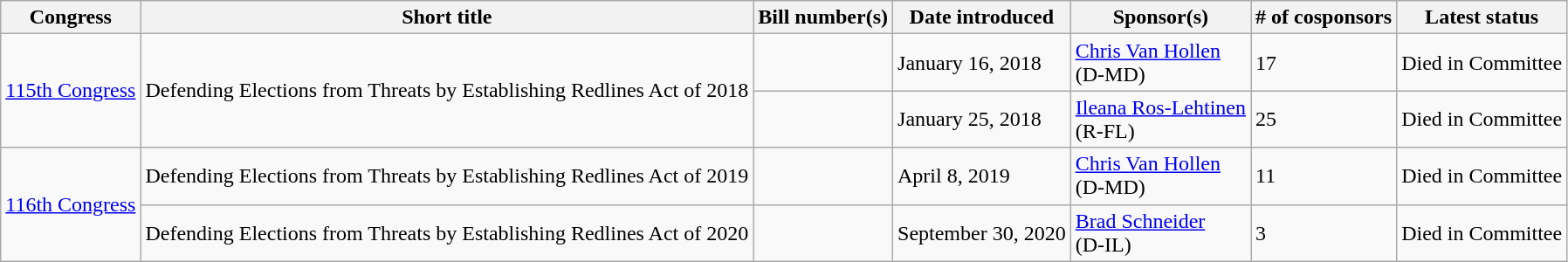<table class="wikitable">
<tr>
<th>Congress</th>
<th>Short title</th>
<th>Bill number(s)</th>
<th>Date introduced</th>
<th>Sponsor(s)</th>
<th># of cosponsors</th>
<th>Latest status</th>
</tr>
<tr>
<td rowspan="2"><a href='#'>115th Congress</a></td>
<td rowspan="2">Defending Elections from Threats by Establishing Redlines Act of 2018</td>
<td></td>
<td>January 16, 2018</td>
<td><a href='#'>Chris Van Hollen</a><br>(D-MD)</td>
<td>17</td>
<td>Died in Committee</td>
</tr>
<tr>
<td></td>
<td>January 25, 2018</td>
<td><a href='#'>Ileana Ros-Lehtinen</a><br>(R-FL)</td>
<td>25</td>
<td>Died in Committee</td>
</tr>
<tr>
<td rowspan="2"><a href='#'>116th Congress</a></td>
<td>Defending Elections from Threats by Establishing Redlines Act of 2019</td>
<td></td>
<td>April 8, 2019</td>
<td><a href='#'>Chris Van Hollen</a><br>(D-MD)</td>
<td>11</td>
<td>Died in Committee</td>
</tr>
<tr>
<td>Defending Elections from Threats by Establishing Redlines Act of 2020</td>
<td></td>
<td>September 30, 2020</td>
<td><a href='#'>Brad Schneider</a><br>(D-IL)</td>
<td>3</td>
<td>Died in Committee</td>
</tr>
</table>
